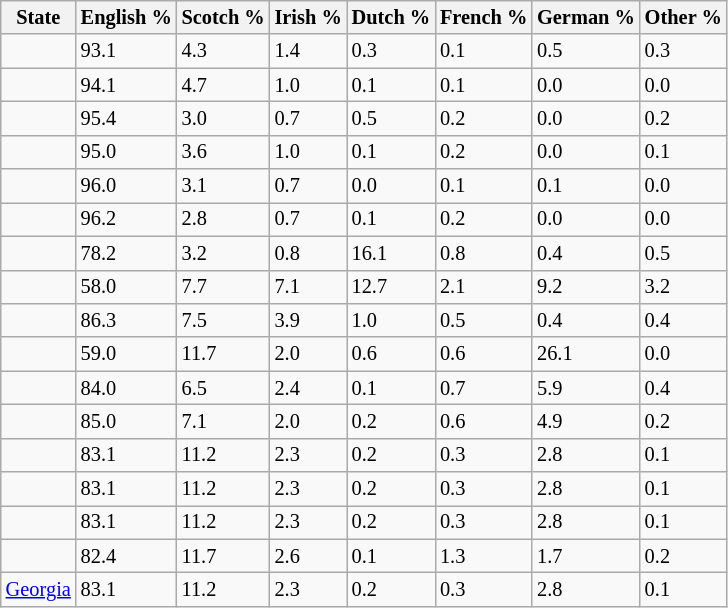<table class="wikitable sortable" style="font-size: 85%">
<tr>
<th>State</th>
<th>English %</th>
<th>Scotch %</th>
<th>Irish %</th>
<th>Dutch %</th>
<th>French %</th>
<th>German %</th>
<th>Other %</th>
</tr>
<tr>
<td></td>
<td>93.1</td>
<td>4.3</td>
<td>1.4</td>
<td>0.3</td>
<td>0.1</td>
<td>0.5</td>
<td>0.3</td>
</tr>
<tr>
<td></td>
<td>94.1</td>
<td>4.7</td>
<td>1.0</td>
<td>0.1</td>
<td>0.1</td>
<td>0.0</td>
<td>0.0</td>
</tr>
<tr>
<td></td>
<td>95.4</td>
<td>3.0</td>
<td>0.7</td>
<td>0.5</td>
<td>0.2</td>
<td>0.0</td>
<td>0.2</td>
</tr>
<tr>
<td></td>
<td>95.0</td>
<td>3.6</td>
<td>1.0</td>
<td>0.1</td>
<td>0.2</td>
<td>0.0</td>
<td>0.1</td>
</tr>
<tr>
<td></td>
<td>96.0</td>
<td>3.1</td>
<td>0.7</td>
<td>0.0</td>
<td>0.1</td>
<td>0.1</td>
<td>0.0</td>
</tr>
<tr>
<td></td>
<td>96.2</td>
<td>2.8</td>
<td>0.7</td>
<td>0.1</td>
<td>0.2</td>
<td>0.0</td>
<td>0.0</td>
</tr>
<tr>
<td></td>
<td>78.2</td>
<td>3.2</td>
<td>0.8</td>
<td>16.1</td>
<td>0.8</td>
<td>0.4</td>
<td>0.5</td>
</tr>
<tr>
<td></td>
<td>58.0</td>
<td>7.7</td>
<td>7.1</td>
<td>12.7</td>
<td>2.1</td>
<td>9.2</td>
<td>3.2</td>
</tr>
<tr>
<td></td>
<td>86.3</td>
<td>7.5</td>
<td>3.9</td>
<td>1.0</td>
<td>0.5</td>
<td>0.4</td>
<td>0.4</td>
</tr>
<tr>
<td></td>
<td>59.0</td>
<td>11.7</td>
<td>2.0</td>
<td>0.6</td>
<td>0.6</td>
<td>26.1</td>
<td>0.0</td>
</tr>
<tr>
<td></td>
<td>84.0</td>
<td>6.5</td>
<td>2.4</td>
<td>0.1</td>
<td>0.7</td>
<td>5.9</td>
<td>0.4</td>
</tr>
<tr>
<td></td>
<td>85.0</td>
<td>7.1</td>
<td>2.0</td>
<td>0.2</td>
<td>0.6</td>
<td>4.9</td>
<td>0.2</td>
</tr>
<tr>
<td></td>
<td>83.1</td>
<td>11.2</td>
<td>2.3</td>
<td>0.2</td>
<td>0.3</td>
<td>2.8</td>
<td>0.1</td>
</tr>
<tr>
<td></td>
<td>83.1</td>
<td>11.2</td>
<td>2.3</td>
<td>0.2</td>
<td>0.3</td>
<td>2.8</td>
<td>0.1</td>
</tr>
<tr>
<td></td>
<td>83.1</td>
<td>11.2</td>
<td>2.3</td>
<td>0.2</td>
<td>0.3</td>
<td>2.8</td>
<td>0.1</td>
</tr>
<tr>
<td></td>
<td>82.4</td>
<td>11.7</td>
<td>2.6</td>
<td>0.1</td>
<td>1.3</td>
<td>1.7</td>
<td>0.2</td>
</tr>
<tr>
<td> <a href='#'>Georgia</a></td>
<td>83.1</td>
<td>11.2</td>
<td>2.3</td>
<td>0.2</td>
<td>0.3</td>
<td>2.8</td>
<td>0.1</td>
</tr>
</table>
